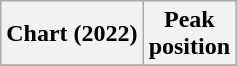<table class="wikitable">
<tr>
<th>Chart (2022)</th>
<th>Peak<br>position</th>
</tr>
<tr>
</tr>
</table>
